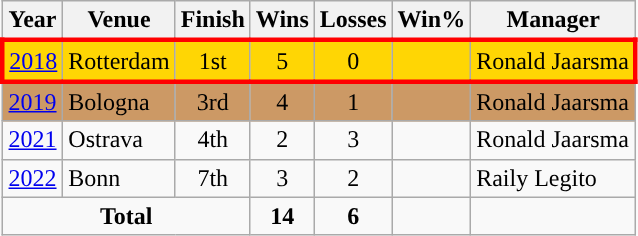<table class="wikitable sortable plainrowheaders" style="text-align:center;">
<tr>
<th scope="col">Year</th>
<th scope="col">Venue</th>
<th scope="col">Finish</th>
<th scope="col">Wins</th>
<th scope="col">Losses</th>
<th scope="col">Win%</th>
<th scope="col">Manager</th>
</tr>
<tr style="background:#FFD604; border: 3px solid red; ">
<td><a href='#'>2018</a></td>
<td align=left> Rotterdam</td>
<td>1st</td>
<td>5</td>
<td>0</td>
<td></td>
<td align=left> Ronald Jaarsma</td>
</tr>
<tr style="background:#CC9965;">
<td><a href='#'>2019</a></td>
<td align=left> Bologna</td>
<td>3rd</td>
<td>4</td>
<td>1</td>
<td></td>
<td align=left> Ronald Jaarsma</td>
</tr>
<tr>
<td><a href='#'>2021</a></td>
<td align=left> Ostrava</td>
<td>4th</td>
<td>2</td>
<td>3</td>
<td></td>
<td align=left> Ronald Jaarsma</td>
</tr>
<tr>
<td><a href='#'>2022</a></td>
<td align=left> Bonn</td>
<td>7th</td>
<td>3</td>
<td>2</td>
<td></td>
<td align=left> Raily Legito</td>
</tr>
<tr>
<td colspan="3"><strong>Total</strong></td>
<td><strong>14</strong></td>
<td><strong>6</strong></td>
<td><strong></strong></td>
<td></td>
</tr>
</table>
